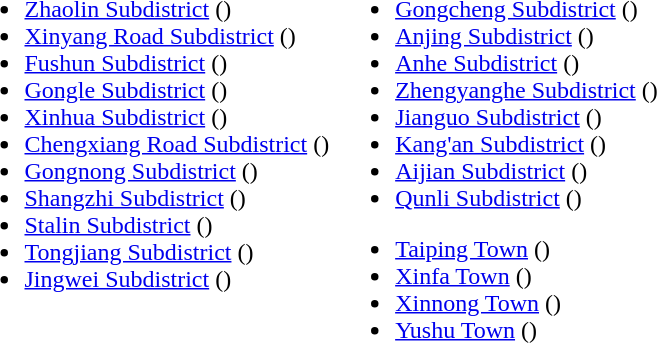<table>
<tr>
<td valign="top"><br><ul><li><a href='#'>Zhaolin Subdistrict</a> ()</li><li><a href='#'>Xinyang Road Subdistrict</a> ()</li><li><a href='#'>Fushun Subdistrict</a> ()</li><li><a href='#'>Gongle Subdistrict</a> ()</li><li><a href='#'>Xinhua Subdistrict</a> ()</li><li><a href='#'>Chengxiang Road Subdistrict</a> ()</li><li><a href='#'>Gongnong Subdistrict</a> ()</li><li><a href='#'>Shangzhi Subdistrict</a> ()</li><li><a href='#'>Stalin Subdistrict</a> ()</li><li><a href='#'>Tongjiang Subdistrict</a> ()</li><li><a href='#'>Jingwei Subdistrict</a> ()</li></ul></td>
<td valign="top"><br><ul><li><a href='#'>Gongcheng Subdistrict</a> ()</li><li><a href='#'>Anjing Subdistrict</a> ()</li><li><a href='#'>Anhe Subdistrict</a> ()</li><li><a href='#'>Zhengyanghe Subdistrict</a> ()</li><li><a href='#'>Jianguo Subdistrict</a> ()</li><li><a href='#'>Kang'an Subdistrict</a> ()</li><li><a href='#'>Aijian Subdistrict</a> ()</li><li><a href='#'>Qunli Subdistrict</a> ()</li></ul><ul><li><a href='#'>Taiping Town</a> ()</li><li><a href='#'>Xinfa Town</a> ()</li><li><a href='#'>Xinnong Town</a> ()</li><li><a href='#'>Yushu Town</a> ()</li></ul></td>
</tr>
</table>
